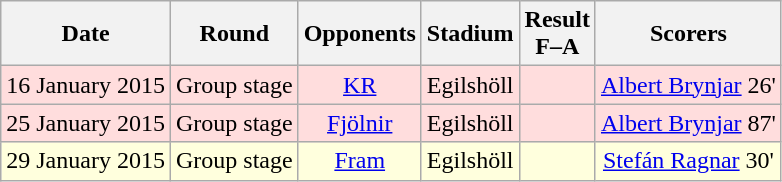<table class="wikitable" style="text-align:center">
<tr>
<th>Date</th>
<th>Round</th>
<th>Opponents</th>
<th>Stadium</th>
<th>Result<br>F–A</th>
<th>Scorers</th>
</tr>
<tr bgcolor="#ffdddd">
<td>16 January 2015</td>
<td>Group stage</td>
<td><a href='#'>KR</a></td>
<td>Egilshöll</td>
<td></td>
<td><a href='#'>Albert Brynjar</a> 26'</td>
</tr>
<tr bgcolor="#ffdddd">
<td>25 January 2015</td>
<td>Group stage</td>
<td><a href='#'>Fjölnir</a></td>
<td>Egilshöll</td>
<td></td>
<td><a href='#'>Albert Brynjar</a> 87'</td>
</tr>
<tr bgcolor="#ffffdd">
<td>29 January 2015</td>
<td>Group stage</td>
<td><a href='#'>Fram</a></td>
<td>Egilshöll</td>
<td></td>
<td><a href='#'>Stefán Ragnar</a> 30'</td>
</tr>
</table>
